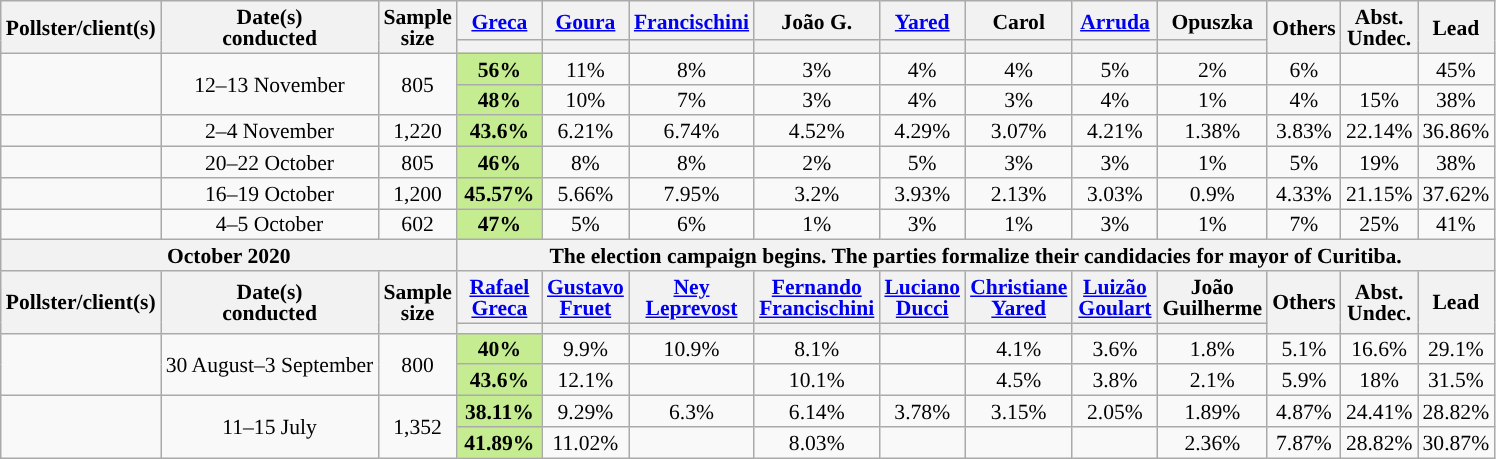<table class="wikitable" style="text-align:center;font-size:90%;line-height:14px;">
<tr>
<th rowspan="2">Pollster/client(s)</th>
<th rowspan="2">Date(s)<br>conducted</th>
<th rowspan="2">Sample<br>size</th>
<th><a href='#'>Greca</a><br></th>
<th><a href='#'>Goura</a><br></th>
<th><a href='#'>Francischini</a><br></th>
<th>João G.<br></th>
<th><a href='#'>Yared</a><br></th>
<th>Carol<br></th>
<th><a href='#'>Arruda</a><br></th>
<th>Opuszka<br></th>
<th rowspan="2">Others</th>
<th rowspan="2">Abst.<br>Undec.</th>
<th rowspan="2">Lead</th>
</tr>
<tr>
<th class="sortable" data-sort-type="number" style="background:"></th>
<th class="sortable" data-sort-type="number" style="background:"></th>
<th class="sortable" data-sort-type="number" style="background:"></th>
<th class="sortable" data-sort-type="number" style="background:"></th>
<th class="sortable" data-sort-type="number" style="background:"></th>
<th class="sortable" data-sort-type="number" style="background:"></th>
<th class="sortable" data-sort-type="number" style="background:"></th>
<th class="sortable" data-sort-type="number" style="background:"></th>
</tr>
<tr>
<td rowspan="2"></td>
<td rowspan="2">12–13 November</td>
<td rowspan="2">805</td>
<td style="background:#c5ec91;"><strong>56%</strong></td>
<td>11%</td>
<td>8%</td>
<td>3%</td>
<td>4%</td>
<td>4%</td>
<td>5%</td>
<td>2%</td>
<td>6%</td>
<td></td>
<td style="background:">45%</td>
</tr>
<tr>
<td style="background:#c5ec91;"><strong>48%</strong></td>
<td>10%</td>
<td>7%</td>
<td>3%</td>
<td>4%</td>
<td>3%</td>
<td>4%</td>
<td>1%</td>
<td>4%</td>
<td>15%</td>
<td style="background:">38%</td>
</tr>
<tr>
<td></td>
<td>2–4 November</td>
<td>1,220</td>
<td style="background:#c5ec91;"><strong>43.6%</strong></td>
<td>6.21%</td>
<td>6.74%</td>
<td>4.52%</td>
<td>4.29%</td>
<td>3.07%</td>
<td>4.21%</td>
<td>1.38%</td>
<td>3.83%</td>
<td>22.14%</td>
<td style="background:">36.86%</td>
</tr>
<tr>
<td></td>
<td>20–22 October</td>
<td>805</td>
<td style="background:#c5ec91;"><strong>46%</strong></td>
<td>8%</td>
<td>8%</td>
<td>2%</td>
<td>5%</td>
<td>3%</td>
<td>3%</td>
<td>1%</td>
<td>5%</td>
<td>19%</td>
<td style="background:">38%</td>
</tr>
<tr>
<td></td>
<td>16–19 October</td>
<td>1,200</td>
<td style="background:#c5ec91;"><strong>45.57%</strong></td>
<td>5.66%</td>
<td>7.95%</td>
<td>3.2%</td>
<td>3.93%</td>
<td>2.13%</td>
<td>3.03%</td>
<td>0.9%</td>
<td>4.33%</td>
<td>21.15%</td>
<td style="background:">37.62%</td>
</tr>
<tr>
<td></td>
<td>4–5 October</td>
<td>602</td>
<td style="background:#c5ec91;"><strong>47%</strong></td>
<td>5%</td>
<td>6%</td>
<td>1%</td>
<td>3%</td>
<td>1%</td>
<td>3%</td>
<td>1%</td>
<td>7%</td>
<td>25%</td>
<td style="background:">41%</td>
</tr>
<tr>
<th colspan="3">October 2020</th>
<th colspan="11">The election campaign begins. The parties formalize their candidacies for mayor of Curitiba.</th>
</tr>
<tr>
<th rowspan="2">Pollster/client(s)</th>
<th rowspan="2">Date(s)<br>conducted</th>
<th rowspan="2">Sample<br>size</th>
<th class="unsortable" style="width:50px;"><a href='#'>Rafael Greca</a><br></th>
<th class="unsortable" style="width:50px;"><a href='#'>Gustavo Fruet</a><br></th>
<th class="unsortable" style="width:50px;"><a href='#'>Ney Leprevost</a><br></th>
<th class="unsortable" style="width:50px;"><a href='#'>Fernando Francischini</a><br></th>
<th class="unsortable" style="width:50px;"><a href='#'>Luciano Ducci</a><br></th>
<th class="unsortable" style="width:50px;"><a href='#'>Christiane Yared</a><br></th>
<th class="unsortable" style="width:50px;"><a href='#'>Luizão Goulart</a><br></th>
<th class="unsortable" style="width:50px;">João Guilherme<br></th>
<th rowspan="2">Others</th>
<th rowspan="2">Abst.<br>Undec.</th>
<th rowspan="2">Lead</th>
</tr>
<tr>
<th class="sortable" data-sort-type="number" style="background:"></th>
<th class="sortable" data-sort-type="number" style="background:"></th>
<th class="sortable" data-sort-type="number" style="background:"></th>
<th class="sortable" data-sort-type="number" style="background:"></th>
<th class="sortable" data-sort-type="number" style="background:"></th>
<th class="sortable" data-sort-type="number" style="background:"></th>
<th class="sortable" data-sort-type="number" style="background:"></th>
<th class="sortable" data-sort-type="number" style="background:"></th>
</tr>
<tr>
<td rowspan="2"></td>
<td rowspan="2">30 August–3 September</td>
<td rowspan="2">800</td>
<td style="background:#c5ec91;"><strong>40%</strong></td>
<td>9.9%</td>
<td>10.9%</td>
<td>8.1%</td>
<td></td>
<td>4.1%</td>
<td>3.6%</td>
<td>1.8%</td>
<td>5.1%</td>
<td>16.6%</td>
<td style="background:">29.1%</td>
</tr>
<tr>
<td style="background:#c5ec91;"><strong>43.6%</strong></td>
<td>12.1%</td>
<td></td>
<td>10.1%</td>
<td></td>
<td>4.5%</td>
<td>3.8%</td>
<td>2.1%</td>
<td>5.9%</td>
<td>18%</td>
<td style="background:">31.5%</td>
</tr>
<tr>
<td rowspan="2"></td>
<td rowspan="2">11–15 July</td>
<td rowspan="2">1,352</td>
<td style="background:#c5ec91;"><strong>38.11%</strong></td>
<td>9.29%</td>
<td>6.3%</td>
<td>6.14%</td>
<td>3.78%</td>
<td>3.15%</td>
<td>2.05%</td>
<td>1.89%</td>
<td>4.87%</td>
<td>24.41%</td>
<td style="background:">28.82%</td>
</tr>
<tr>
<td style="background:#c5ec91;"><strong>41.89%</strong></td>
<td>11.02%</td>
<td></td>
<td>8.03%</td>
<td></td>
<td></td>
<td></td>
<td>2.36%</td>
<td>7.87%</td>
<td>28.82%</td>
<td style="background:">30.87%</td>
</tr>
</table>
